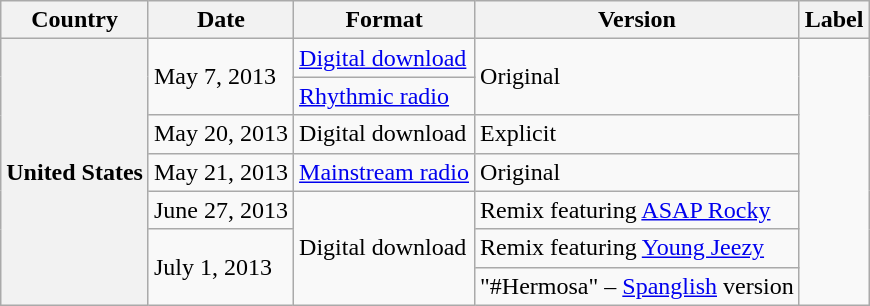<table class="wikitable plainrowheaders">
<tr>
<th scope="col">Country</th>
<th scope="col">Date</th>
<th scope="col">Format</th>
<th scope="col">Version</th>
<th scope="col">Label</th>
</tr>
<tr>
<th scope="row" rowspan="7">United States</th>
<td rowspan="2">May 7, 2013</td>
<td><a href='#'>Digital download</a></td>
<td rowspan="2">Original</td>
<td rowspan="7"></td>
</tr>
<tr>
<td><a href='#'>Rhythmic radio</a></td>
</tr>
<tr>
<td>May 20, 2013</td>
<td>Digital download</td>
<td>Explicit</td>
</tr>
<tr>
<td>May 21, 2013</td>
<td><a href='#'>Mainstream radio</a></td>
<td>Original</td>
</tr>
<tr>
<td>June 27, 2013</td>
<td rowspan="3">Digital download</td>
<td>Remix featuring <a href='#'>ASAP Rocky</a></td>
</tr>
<tr>
<td rowspan="2">July 1, 2013</td>
<td>Remix featuring <a href='#'>Young Jeezy</a></td>
</tr>
<tr>
<td>"#Hermosa" – <a href='#'>Spanglish</a> version</td>
</tr>
</table>
